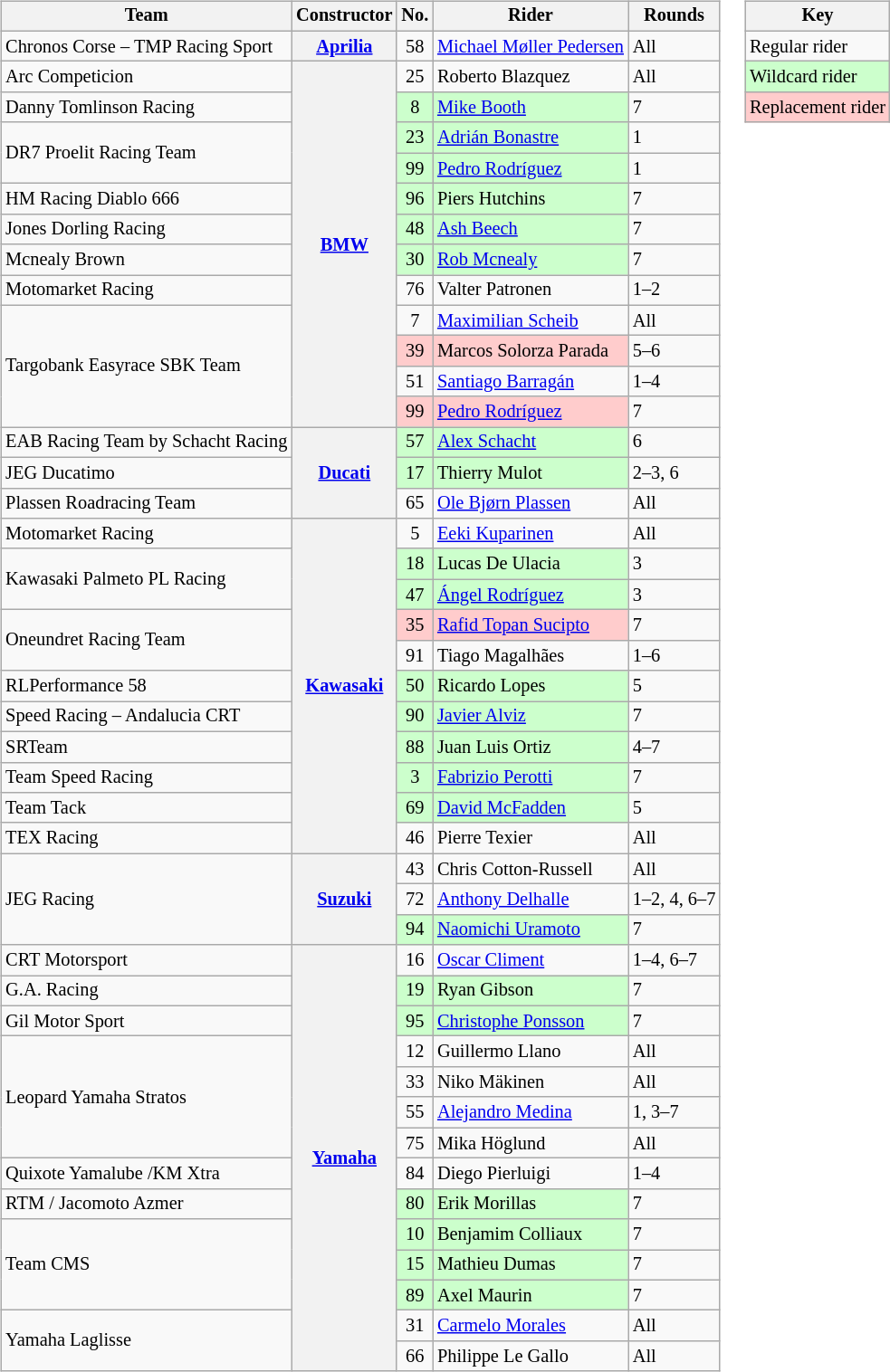<table>
<tr>
<td><br><table class="wikitable" style="font-size:85%;">
<tr>
<th>Team</th>
<th>Constructor</th>
<th>No.</th>
<th>Rider</th>
<th>Rounds</th>
</tr>
<tr>
<td> Chronos Corse – TMP Racing Sport</td>
<th><a href='#'>Aprilia</a></th>
<td align="center">58</td>
<td> <a href='#'>Michael Møller Pedersen</a></td>
<td>All</td>
</tr>
<tr>
<td> Arc Competicion</td>
<th rowspan="12"><a href='#'>BMW</a></th>
<td align="center">25</td>
<td> Roberto Blazquez</td>
<td>All</td>
</tr>
<tr>
<td> Danny Tomlinson Racing</td>
<td style="background:#ccffcc;" align="center">8</td>
<td style="background:#ccffcc;"nowrap> <a href='#'>Mike Booth</a></td>
<td>7</td>
</tr>
<tr>
<td rowspan="2"> DR7 Proelit Racing Team</td>
<td style="background:#ccffcc;" align="center">23</td>
<td style="background:#ccffcc;"nowrap> <a href='#'>Adrián Bonastre</a></td>
<td>1</td>
</tr>
<tr>
<td style="background:#ccffcc;" align="center">99</td>
<td style="background:#ccffcc;"nowrap> <a href='#'>Pedro Rodríguez</a></td>
<td>1</td>
</tr>
<tr>
<td> HM Racing Diablo 666</td>
<td style="background:#ccffcc;" align="center">96</td>
<td style="background:#ccffcc;"nowrap> Piers Hutchins</td>
<td>7</td>
</tr>
<tr>
<td> Jones Dorling Racing</td>
<td style="background:#ccffcc;" align="center">48</td>
<td style="background:#ccffcc;"nowrap> <a href='#'>Ash Beech</a></td>
<td>7</td>
</tr>
<tr>
<td> Mcnealy Brown</td>
<td style="background:#ccffcc;" align="center">30</td>
<td style="background:#ccffcc;"nowrap> <a href='#'>Rob Mcnealy</a></td>
<td>7</td>
</tr>
<tr>
<td> Motomarket Racing</td>
<td align="center">76</td>
<td> Valter Patronen</td>
<td>1–2</td>
</tr>
<tr>
<td rowspan="4"> Targobank Easyrace SBK Team</td>
<td align="center">7</td>
<td> <a href='#'>Maximilian Scheib</a></td>
<td>All</td>
</tr>
<tr>
<td style="background:#ffcccc;" align="center">39</td>
<td style="background:#ffcccc;"nowrap> Marcos Solorza Parada</td>
<td>5–6</td>
</tr>
<tr>
<td align="center">51</td>
<td> <a href='#'>Santiago Barragán</a></td>
<td>1–4</td>
</tr>
<tr>
<td style="background:#ffcccc;" align="center">99</td>
<td style="background:#ffcccc;"nowrap> <a href='#'>Pedro Rodríguez</a></td>
<td>7</td>
</tr>
<tr>
<td> EAB Racing Team by Schacht Racing</td>
<th rowspan="3"><a href='#'>Ducati</a></th>
<td style="background:#ccffcc;" align="center">57</td>
<td style="background:#ccffcc;"nowrap> <a href='#'>Alex Schacht</a></td>
<td>6</td>
</tr>
<tr>
<td> JEG Ducatimo</td>
<td style="background:#ccffcc;" align="center">17</td>
<td style="background:#ccffcc;"nowrap> Thierry Mulot</td>
<td>2–3, 6</td>
</tr>
<tr>
<td> Plassen Roadracing Team</td>
<td align="center">65</td>
<td> <a href='#'>Ole Bjørn Plassen</a></td>
<td>All</td>
</tr>
<tr>
<td> Motomarket Racing</td>
<th rowspan="11"><a href='#'>Kawasaki</a></th>
<td align="center">5</td>
<td> <a href='#'>Eeki Kuparinen</a></td>
<td>All</td>
</tr>
<tr>
<td rowspan="2"> Kawasaki Palmeto PL Racing</td>
<td style="background:#ccffcc;" align="center">18</td>
<td style="background:#ccffcc;"nowrap> Lucas De Ulacia</td>
<td>3</td>
</tr>
<tr>
<td style="background:#ccffcc;" align="center">47</td>
<td style="background:#ccffcc;"nowrap> <a href='#'>Ángel Rodríguez</a></td>
<td>3</td>
</tr>
<tr>
<td rowspan="2"> Oneundret Racing Team</td>
<td style="background:#ffcccc;" align="center">35</td>
<td style="background:#ffcccc;"nowrap> <a href='#'>Rafid Topan Sucipto</a></td>
<td>7</td>
</tr>
<tr>
<td align="center">91</td>
<td> Tiago Magalhães</td>
<td>1–6</td>
</tr>
<tr>
<td> RLPerformance 58</td>
<td style="background:#ccffcc;" align="center">50</td>
<td style="background:#ccffcc;"nowrap> Ricardo Lopes</td>
<td>5</td>
</tr>
<tr>
<td> Speed Racing – Andalucia CRT</td>
<td style="background:#ccffcc;" align="center">90</td>
<td style="background:#ccffcc;"nowrap> <a href='#'>Javier Alviz</a></td>
<td>7</td>
</tr>
<tr>
<td> SRTeam</td>
<td style="background:#ccffcc;" align="center">88</td>
<td style="background:#ccffcc;"nowrap> Juan Luis Ortiz</td>
<td>4–7</td>
</tr>
<tr>
<td> Team Speed Racing</td>
<td style="background:#ccffcc;" align="center">3</td>
<td style="background:#ccffcc;"nowrap> <a href='#'>Fabrizio Perotti</a></td>
<td>7</td>
</tr>
<tr>
<td> Team Tack</td>
<td style="background:#ccffcc;" align="center">69</td>
<td style="background:#ccffcc;"nowrap> <a href='#'>David McFadden</a></td>
<td>5</td>
</tr>
<tr>
<td> TEX Racing</td>
<td align="center">46</td>
<td> Pierre Texier</td>
<td>All</td>
</tr>
<tr>
<td rowspan="3"> JEG Racing</td>
<th rowspan="3"><a href='#'>Suzuki</a></th>
<td align="center">43</td>
<td> Chris Cotton-Russell</td>
<td>All</td>
</tr>
<tr>
<td align="center">72</td>
<td> <a href='#'>Anthony Delhalle</a></td>
<td>1–2, 4, 6–7</td>
</tr>
<tr>
<td style="background:#ccffcc;" align="center">94</td>
<td style="background:#ccffcc;"nowrap> <a href='#'>Naomichi Uramoto</a></td>
<td>7</td>
</tr>
<tr>
<td> CRT Motorsport</td>
<th rowspan="14"><a href='#'>Yamaha</a></th>
<td align="center">16</td>
<td> <a href='#'>Oscar Climent</a></td>
<td>1–4, 6–7</td>
</tr>
<tr>
<td> G.A. Racing</td>
<td style="background:#ccffcc;" align="center">19</td>
<td style="background:#ccffcc;"nowrap> Ryan Gibson</td>
<td>7</td>
</tr>
<tr>
<td> Gil Motor Sport</td>
<td style="background:#ccffcc;" align="center">95</td>
<td style="background:#ccffcc;"nowrap> <a href='#'>Christophe Ponsson</a></td>
<td>7</td>
</tr>
<tr>
<td rowspan="4"> Leopard Yamaha Stratos</td>
<td align="center">12</td>
<td> Guillermo Llano</td>
<td>All</td>
</tr>
<tr>
<td align="center">33</td>
<td> Niko Mäkinen</td>
<td>All</td>
</tr>
<tr>
<td align="center">55</td>
<td> <a href='#'>Alejandro Medina</a></td>
<td>1, 3–7</td>
</tr>
<tr>
<td align="center">75</td>
<td> Mika Höglund</td>
<td>All</td>
</tr>
<tr>
<td> Quixote Yamalube /KM Xtra</td>
<td align="center">84</td>
<td> Diego Pierluigi</td>
<td>1–4</td>
</tr>
<tr>
<td> RTM / Jacomoto Azmer</td>
<td style="background:#ccffcc;" align="center">80</td>
<td style="background:#ccffcc;"nowrap> Erik Morillas</td>
<td>7</td>
</tr>
<tr>
<td rowspan="3"> Team CMS</td>
<td style="background:#ccffcc;" align="center">10</td>
<td style="background:#ccffcc;"nowrap> Benjamim Colliaux</td>
<td>7</td>
</tr>
<tr>
<td style="background:#ccffcc;" align="center">15</td>
<td style="background:#ccffcc;"nowrap> Mathieu Dumas</td>
<td>7</td>
</tr>
<tr>
<td style="background:#ccffcc;" align="center">89</td>
<td style="background:#ccffcc;"nowrap> Axel Maurin</td>
<td>7</td>
</tr>
<tr>
<td rowspan="2"> Yamaha Laglisse</td>
<td align="center">31</td>
<td> <a href='#'>Carmelo Morales</a></td>
<td>All</td>
</tr>
<tr>
<td align="center">66</td>
<td> Philippe Le Gallo</td>
<td>All</td>
</tr>
</table>
</td>
<td valign=top><br><table class="wikitable" style="font-size: 85%;">
<tr>
<th colspan=2>Key</th>
</tr>
<tr>
<td>Regular rider</td>
</tr>
<tr style="background:#ccffcc;">
<td>Wildcard rider</td>
</tr>
<tr style="background:#ffcccc;">
<td>Replacement rider</td>
</tr>
</table>
</td>
</tr>
</table>
